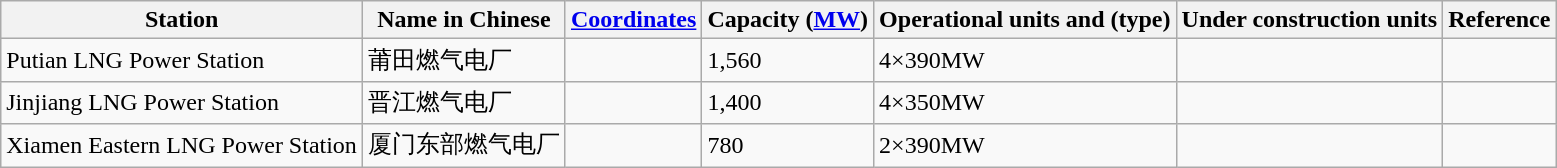<table class="wikitable sortable">
<tr>
<th>Station</th>
<th>Name in Chinese</th>
<th><a href='#'>Coordinates</a></th>
<th>Capacity (<a href='#'>MW</a>)</th>
<th>Operational units and (type)</th>
<th>Under construction units</th>
<th>Reference</th>
</tr>
<tr>
<td>Putian LNG Power Station</td>
<td>莆田燃气电厂</td>
<td></td>
<td>1,560</td>
<td>4×390MW</td>
<td></td>
<td></td>
</tr>
<tr>
<td>Jinjiang LNG Power Station</td>
<td>晋江燃气电厂</td>
<td></td>
<td>1,400</td>
<td>4×350MW</td>
<td></td>
<td></td>
</tr>
<tr>
<td>Xiamen Eastern LNG Power Station</td>
<td>厦门东部燃气电厂</td>
<td></td>
<td>780</td>
<td>2×390MW</td>
<td></td>
<td></td>
</tr>
</table>
